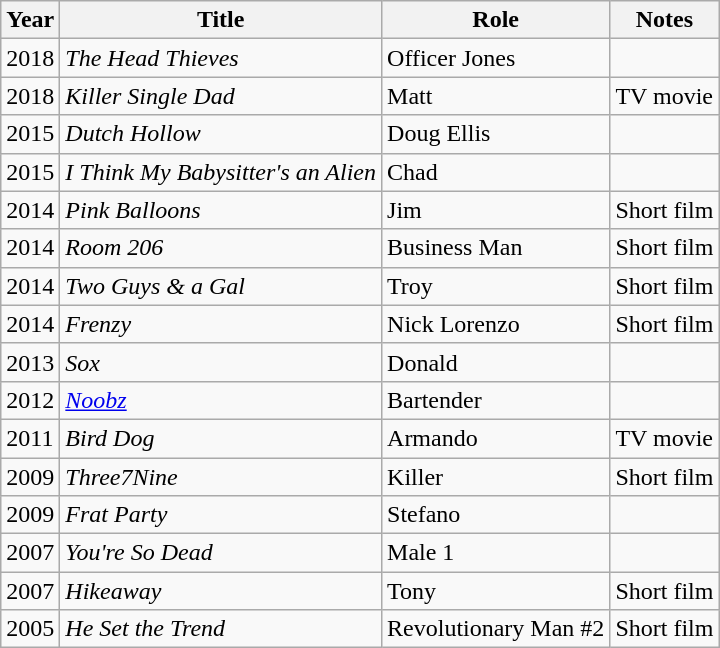<table class="wikitable sortable">
<tr>
<th>Year</th>
<th>Title</th>
<th>Role</th>
<th>Notes</th>
</tr>
<tr>
<td>2018</td>
<td><em>The Head Thieves</em></td>
<td>Officer Jones</td>
<td></td>
</tr>
<tr>
<td>2018</td>
<td><em>Killer Single Dad</em></td>
<td>Matt</td>
<td>TV movie</td>
</tr>
<tr>
<td>2015</td>
<td><em>Dutch Hollow</em></td>
<td>Doug Ellis</td>
<td></td>
</tr>
<tr>
<td>2015</td>
<td><em>I Think My Babysitter's an Alien</em></td>
<td>Chad</td>
<td></td>
</tr>
<tr>
<td>2014</td>
<td><em>Pink Balloons</em></td>
<td>Jim</td>
<td>Short film</td>
</tr>
<tr>
<td>2014</td>
<td><em>Room 206</em></td>
<td>Business Man</td>
<td>Short film</td>
</tr>
<tr>
<td>2014</td>
<td><em>Two Guys & a Gal</em></td>
<td>Troy</td>
<td>Short film</td>
</tr>
<tr>
<td>2014</td>
<td><em>Frenzy</em></td>
<td>Nick Lorenzo</td>
<td>Short film</td>
</tr>
<tr>
<td>2013</td>
<td><em>Sox</em></td>
<td>Donald</td>
<td></td>
</tr>
<tr>
<td>2012</td>
<td><em><a href='#'>Noobz</a></em></td>
<td>Bartender</td>
<td></td>
</tr>
<tr>
<td>2011</td>
<td><em>Bird Dog</em></td>
<td>Armando</td>
<td>TV movie</td>
</tr>
<tr>
<td>2009</td>
<td><em>Three7Nine</em></td>
<td>Killer</td>
<td>Short film</td>
</tr>
<tr>
<td>2009</td>
<td><em>Frat Party</em></td>
<td>Stefano</td>
<td></td>
</tr>
<tr>
<td>2007</td>
<td><em>You're So Dead</em></td>
<td>Male 1</td>
<td></td>
</tr>
<tr>
<td>2007</td>
<td><em>Hikeaway</em></td>
<td>Tony</td>
<td>Short film</td>
</tr>
<tr>
<td>2005</td>
<td><em>He Set the Trend</em></td>
<td>Revolutionary Man #2</td>
<td>Short film</td>
</tr>
</table>
